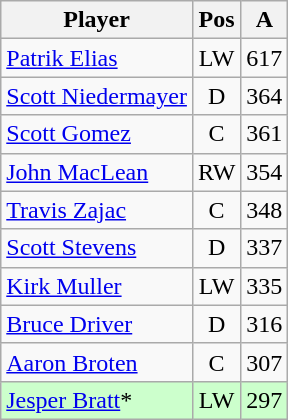<table class="wikitable" style="text-align:center;">
<tr>
<th>Player</th>
<th>Pos</th>
<th>A</th>
</tr>
<tr>
<td style="text-align:left;"><a href='#'>Patrik Elias</a></td>
<td>LW</td>
<td>617</td>
</tr>
<tr>
<td style="text-align:left;"><a href='#'>Scott Niedermayer</a></td>
<td>D</td>
<td>364</td>
</tr>
<tr>
<td style="text-align:left;"><a href='#'>Scott Gomez</a></td>
<td>C</td>
<td>361</td>
</tr>
<tr>
<td style="text-align:left;"><a href='#'>John MacLean</a></td>
<td>RW</td>
<td>354</td>
</tr>
<tr>
<td style="text-align:left;"><a href='#'>Travis Zajac</a></td>
<td>C</td>
<td>348</td>
</tr>
<tr>
<td style="text-align:left;"><a href='#'>Scott Stevens</a></td>
<td>D</td>
<td>337</td>
</tr>
<tr>
<td style="text-align:left;"><a href='#'>Kirk Muller</a></td>
<td>LW</td>
<td>335</td>
</tr>
<tr>
<td style="text-align:left;"><a href='#'>Bruce Driver</a></td>
<td>D</td>
<td>316</td>
</tr>
<tr>
<td style="text-align:left;"><a href='#'>Aaron Broten</a></td>
<td>C</td>
<td>307</td>
</tr>
<tr style="background:#cfc;">
<td style="text-align:left;"><a href='#'>Jesper Bratt</a>*</td>
<td>LW</td>
<td>297</td>
</tr>
</table>
